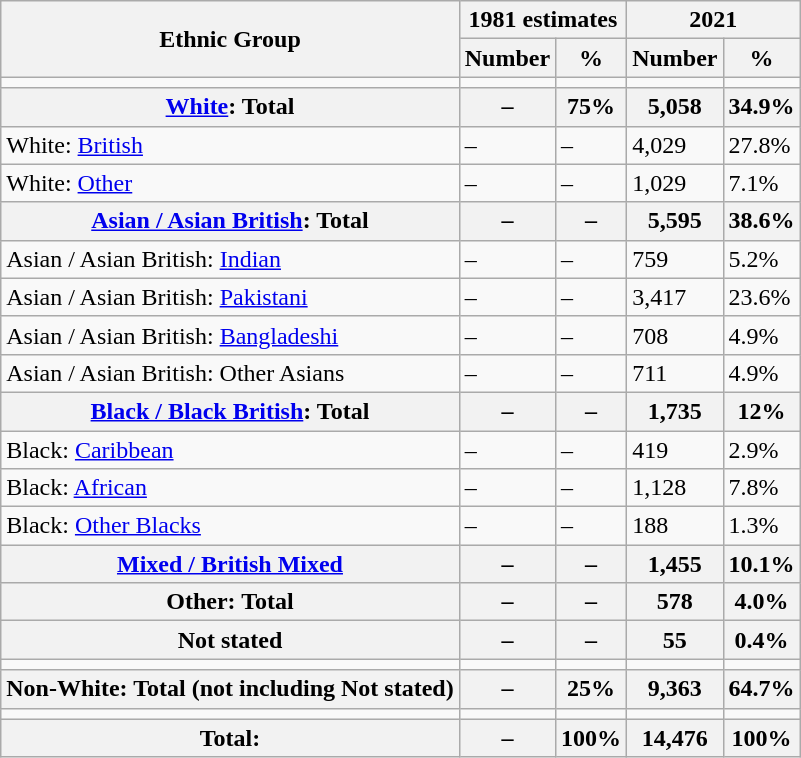<table class="wikitable sortable mw-collapsible mw-collapsed">
<tr>
<th rowspan="2">Ethnic Group</th>
<th colspan="2">1981 estimates</th>
<th colspan="2">2021</th>
</tr>
<tr>
<th>Number</th>
<th>%</th>
<th>Number</th>
<th>%</th>
</tr>
<tr>
<td></td>
<td></td>
<td></td>
<td></td>
<td></td>
</tr>
<tr>
<th><a href='#'>White</a>: Total</th>
<th>–</th>
<th>75%</th>
<th>5,058</th>
<th>34.9%</th>
</tr>
<tr>
<td>White: <a href='#'>British</a></td>
<td>–</td>
<td>–</td>
<td>4,029</td>
<td>27.8%</td>
</tr>
<tr>
<td>White: <a href='#'>Other</a></td>
<td>–</td>
<td>–</td>
<td>1,029</td>
<td>7.1%</td>
</tr>
<tr>
<th><a href='#'>Asian / Asian British</a>: Total</th>
<th>–</th>
<th>–</th>
<th>5,595</th>
<th>38.6%</th>
</tr>
<tr>
<td>Asian / Asian British: <a href='#'>Indian</a></td>
<td>–</td>
<td>–</td>
<td>759</td>
<td>5.2%</td>
</tr>
<tr>
<td>Asian / Asian British: <a href='#'>Pakistani</a></td>
<td>–</td>
<td>–</td>
<td>3,417</td>
<td>23.6%</td>
</tr>
<tr>
<td>Asian / Asian British: <a href='#'>Bangladeshi</a></td>
<td>–</td>
<td>–</td>
<td>708</td>
<td>4.9%</td>
</tr>
<tr>
<td>Asian / Asian British: Other Asians</td>
<td>–</td>
<td>–</td>
<td>711</td>
<td>4.9%</td>
</tr>
<tr>
<th><a href='#'>Black / Black British</a>: Total</th>
<th>–</th>
<th>–</th>
<th>1,735</th>
<th>12%</th>
</tr>
<tr>
<td>Black: <a href='#'>Caribbean</a></td>
<td>–</td>
<td>–</td>
<td>419</td>
<td>2.9%</td>
</tr>
<tr>
<td>Black: <a href='#'>African</a></td>
<td>–</td>
<td>–</td>
<td>1,128</td>
<td>7.8%</td>
</tr>
<tr>
<td>Black: <a href='#'>Other Blacks</a></td>
<td>–</td>
<td>–</td>
<td>188</td>
<td>1.3%</td>
</tr>
<tr>
<th><a href='#'>Mixed / British Mixed</a></th>
<th>–</th>
<th>–</th>
<th>1,455</th>
<th>10.1%</th>
</tr>
<tr>
<th>Other: Total</th>
<th>–</th>
<th>–</th>
<th>578</th>
<th>4.0%</th>
</tr>
<tr>
<th>Not stated</th>
<th>–</th>
<th>–</th>
<th>55</th>
<th>0.4%</th>
</tr>
<tr>
<td></td>
<td></td>
<td></td>
<td></td>
<td></td>
</tr>
<tr>
<th>Non-White: Total (not including Not stated)</th>
<th>–</th>
<th>25%</th>
<th>9,363</th>
<th>64.7%</th>
</tr>
<tr>
<td></td>
<td></td>
<td></td>
<td></td>
<td></td>
</tr>
<tr>
<th>Total:</th>
<th>–</th>
<th>100%</th>
<th>14,476</th>
<th>100%</th>
</tr>
</table>
